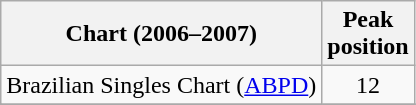<table class="wikitable plainrowheaders sortable">
<tr>
<th>Chart (2006–2007)</th>
<th>Peak<br>position</th>
</tr>
<tr>
<td>Brazilian Singles Chart (<a href='#'>ABPD</a>)</td>
<td style="text-align:center;">12</td>
</tr>
<tr>
</tr>
<tr>
</tr>
<tr>
</tr>
<tr>
</tr>
<tr>
</tr>
</table>
